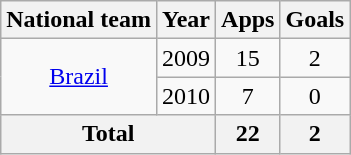<table class="wikitable" style="text-align:center">
<tr>
<th>National team</th>
<th>Year</th>
<th>Apps</th>
<th>Goals</th>
</tr>
<tr>
<td rowspan="2"><a href='#'>Brazil</a></td>
<td>2009</td>
<td>15</td>
<td>2</td>
</tr>
<tr>
<td>2010</td>
<td>7</td>
<td>0</td>
</tr>
<tr>
<th colspan="2">Total</th>
<th>22</th>
<th>2</th>
</tr>
</table>
